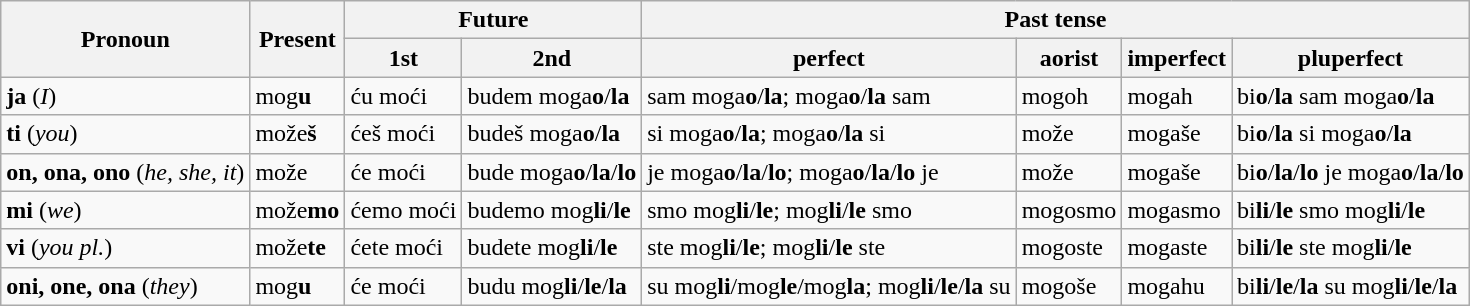<table class="wikitable">
<tr>
<th rowspan="2">Pronoun</th>
<th rowspan="2">Present</th>
<th colspan="2">Future</th>
<th colspan="4">Past tense</th>
</tr>
<tr>
<th>1st</th>
<th>2nd</th>
<th>perfect</th>
<th>aorist</th>
<th>imperfect</th>
<th>pluperfect</th>
</tr>
<tr>
<td><strong>ja</strong> (<em>I</em>)</td>
<td>mog<strong>u</strong></td>
<td>ću moći</td>
<td>budem moga<strong>o</strong>/<strong>la</strong></td>
<td>sam moga<strong>o</strong>/<strong>la</strong>; moga<strong>o</strong>/<strong>la</strong> sam</td>
<td>mogoh</td>
<td>mogah</td>
<td>bi<strong>o</strong>/<strong>la</strong> sam moga<strong>o</strong>/<strong>la</strong></td>
</tr>
<tr>
<td><strong>ti</strong> (<em>you</em>)</td>
<td>može<strong>š</strong></td>
<td>ćeš moći</td>
<td>budeš moga<strong>o</strong>/<strong>la</strong></td>
<td>si moga<strong>o</strong>/<strong>la</strong>; moga<strong>o</strong>/<strong>la</strong> si</td>
<td>može</td>
<td>mogaše</td>
<td>bi<strong>o</strong>/<strong>la</strong> si moga<strong>o</strong>/<strong>la</strong></td>
</tr>
<tr>
<td><strong>on, ona, ono</strong> (<em>he, she, it</em>)</td>
<td>može</td>
<td>će moći</td>
<td>bude moga<strong>o</strong>/<strong>la</strong>/<strong>lo</strong></td>
<td>je moga<strong>o</strong>/<strong>la</strong>/<strong>lo</strong>; moga<strong>o</strong>/<strong>la</strong>/<strong>lo</strong> je</td>
<td>može</td>
<td>mogaše</td>
<td>bi<strong>o</strong>/<strong>la</strong>/<strong>lo</strong> je moga<strong>o</strong>/<strong>la</strong>/<strong>lo</strong></td>
</tr>
<tr>
<td><strong>mi</strong> (<em>we</em>)</td>
<td>može<strong>mo</strong></td>
<td>ćemo moći</td>
<td>budemo mog<strong>li</strong>/<strong>le</strong></td>
<td>smo mog<strong>li</strong>/<strong>le</strong>; mog<strong>li</strong>/<strong>le</strong> smo</td>
<td>mogosmo</td>
<td>mogasmo</td>
<td>bi<strong>li</strong>/<strong>le</strong> smo mog<strong>li</strong>/<strong>le</strong></td>
</tr>
<tr>
<td><strong>vi</strong> (<em>you pl.</em>)</td>
<td>može<strong>te</strong></td>
<td>ćete moći</td>
<td>budete mog<strong>li</strong>/<strong>le</strong></td>
<td>ste mog<strong>li</strong>/<strong>le</strong>; mog<strong>li</strong>/<strong>le</strong> ste</td>
<td>mogoste</td>
<td>mogaste</td>
<td>bi<strong>li</strong>/<strong>le</strong> ste mog<strong>li</strong>/<strong>le</strong></td>
</tr>
<tr>
<td><strong>oni, one, ona</strong> (<em>they</em>)</td>
<td>mog<strong>u</strong></td>
<td>će moći</td>
<td>budu mog<strong>li</strong>/<strong>le</strong>/<strong>la</strong></td>
<td>su mog<strong>li</strong>/mog<strong>le</strong>/mog<strong>la</strong>; mog<strong>li</strong>/<strong>le</strong>/<strong>la</strong> su</td>
<td>mogoše</td>
<td>mogahu</td>
<td>bi<strong>li</strong>/<strong>le</strong>/<strong>la</strong> su mog<strong>li</strong>/<strong>le</strong>/<strong>la</strong></td>
</tr>
</table>
